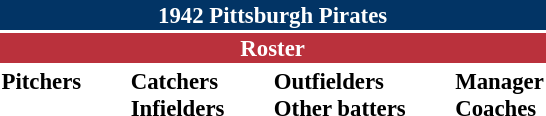<table class="toccolours" style="font-size: 95%;">
<tr>
<th colspan="10" style="background-color: #023465; color: white; text-align: center;">1942 Pittsburgh Pirates</th>
</tr>
<tr>
<td colspan="10" style="background-color: #ba313c; color: white; text-align: center;"><strong>Roster</strong></td>
</tr>
<tr>
<td valign="top"><strong>Pitchers</strong><br>













</td>
<td width="25px"></td>
<td valign="top"><strong>Catchers</strong><br>


<strong>Infielders</strong>






</td>
<td width="25px"></td>
<td valign="top"><strong>Outfielders</strong><br>








<strong>Other batters</strong>
</td>
<td width="25px"></td>
<td valign="top"><strong>Manager</strong><br>
<strong>Coaches</strong>


</td>
</tr>
</table>
